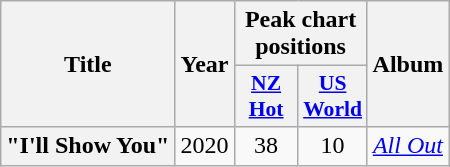<table class="wikitable plainrowheaders" style="text-align:center">
<tr>
<th scope="col" rowspan="2">Title</th>
<th scope="col" rowspan="2">Year</th>
<th scope="col" colspan="2">Peak chart positions</th>
<th scope="col" rowspan="2">Album</th>
</tr>
<tr>
<th scope="col" style="font-size:90%; width:2.5em"><a href='#'>NZ<br>Hot</a><br></th>
<th scope="col" style="font-size:90%; width:2.5em"><a href='#'>US<br>World</a><br></th>
</tr>
<tr>
<th scope="row">"I'll Show You"<br></th>
<td>2020</td>
<td>38</td>
<td>10</td>
<td><em><a href='#'>All Out</a></em></td>
</tr>
</table>
